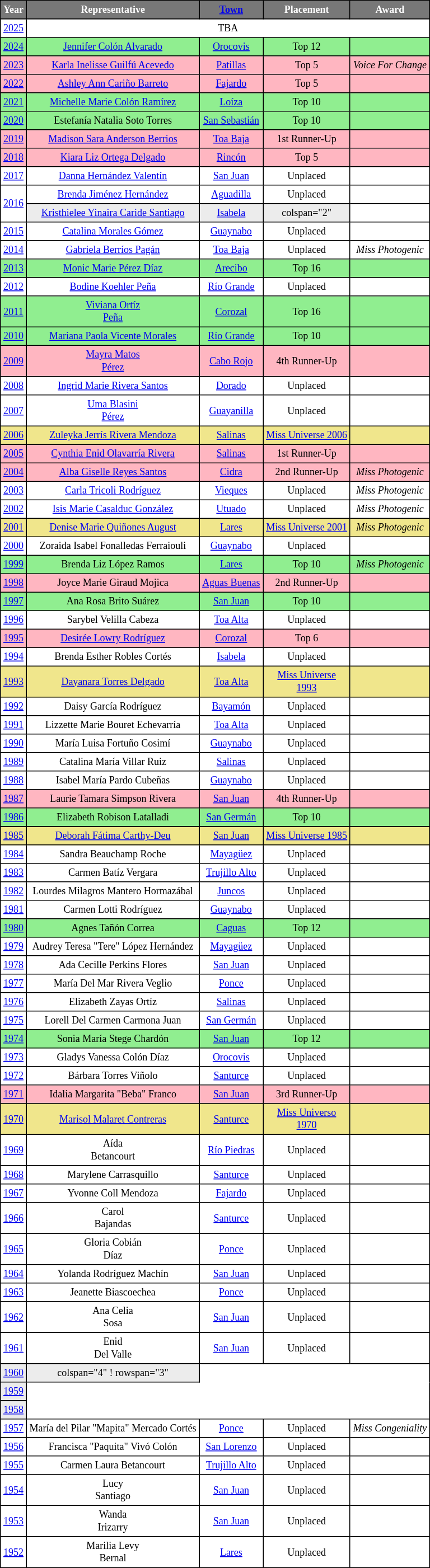<table class="sortable wiki table" border="3" cellpadding="3" cellspacing="0" style="margin: 0 1em 0 0; background: white; border: 1px #000000 solid; border-collapse: collapse; font-size: 75%; text-align:center">
<tr>
<th style="background-color:#787878;color:#FFFFFF;">Year</th>
<th style="background-color:#787878;color:#FFFFFF;">Representative</th>
<th style="background-color:#787878;color:#FFFFFF;"><a href='#'>Town</a></th>
<th style="background-color:#787878;color:#FFFFFF;">Placement</th>
<th style="background-color:#787878;color:#FFFFFF;">Award</th>
</tr>
<tr>
<td><a href='#'>2025</a></td>
<td colspan=4>TBA</td>
</tr>
<tr>
<td style="background-color:#90EE90;"><a href='#'>2024</a></td>
<td style="background-color:#90EE90;"><a href='#'>Jennifer Colón Alvarado</a></td>
<td style="background-color:#90EE90;"><a href='#'>Orocovis</a></td>
<td style="background-color:#90EE90;">Top 12</td>
<td style="background-color:#90EE90;"></td>
</tr>
<tr>
<td style="background-color:#FFB6C1;"><a href='#'>2023</a></td>
<td style="background-color:#FFB6C1;"><a href='#'>Karla Inelisse Guilfú Acevedo</a></td>
<td style="background-color:#FFB6C1;"><a href='#'>Patillas</a></td>
<td style="background-color:#FFB6C1;">Top 5</td>
<td style="background-color:#FFB6C1;"><em>Voice For Change</em></td>
</tr>
<tr>
<td style="background-color:#FFB6C1;"><a href='#'>2022</a></td>
<td style="background-color:#FFB6C1;"><a href='#'>Ashley Ann Cariño Barreto</a></td>
<td style="background-color:#FFB6C1;"><a href='#'>Fajardo</a></td>
<td style="background-color:#FFB6C1;">Top 5</td>
<td style="background-color:#FFB6C1;"></td>
</tr>
<tr>
<td style="background-color:#90EE90;"><a href='#'>2021</a></td>
<td style="background-color:#90EE90;"><a href='#'>Michelle Marie Colón Ramírez</a></td>
<td style="background-color:#90EE90;"><a href='#'>Loíza</a></td>
<td style="background-color:#90EE90;">Top 10</td>
<td style="background-color:#90EE90;"></td>
</tr>
<tr>
<td style="background-color:#90EE90;"><a href='#'>2020</a></td>
<td style="background-color:#90EE90;">Estefanía Natalia Soto Torres</td>
<td style="background-color:#90EE90;"><a href='#'>San Sebastián</a></td>
<td style="background-color:#90EE90;">Top 10</td>
<td style="background-color:#90EE90;"></td>
</tr>
<tr>
<td style="background-color:#FFB6C1;"><a href='#'>2019</a></td>
<td style="background-color:#FFB6C1;"><a href='#'>Madison Sara Anderson Berrios</a></td>
<td style="background-color:#FFB6C1;"><a href='#'>Toa Baja</a></td>
<td style="background-color:#FFB6C1;">1st Runner-Up</td>
<td style="background-color:#FFB6C1;"></td>
</tr>
<tr>
<td style="background-color:#FFB6C1;"><a href='#'>2018</a></td>
<td style="background-color:#FFB6C1;"><a href='#'>Kiara Liz Ortega Delgado</a></td>
<td style="background-color:#FFB6C1;"><a href='#'>Rincón</a></td>
<td style="background-color:#FFB6C1;">Top 5</td>
<td style="background-color:#FFB6C1;"></td>
</tr>
<tr>
<td><a href='#'>2017</a></td>
<td><a href='#'>Danna Hernández Valentín</a></td>
<td><a href='#'>San Juan</a></td>
<td>Unplaced</td>
<td></td>
</tr>
<tr>
<td rowspan="2"><a href='#'>2016</a></td>
<td><a href='#'>Brenda Jiménez Hernández</a></td>
<td><a href='#'>Aguadilla</a></td>
<td>Unplaced</td>
<td></td>
</tr>
<tr style="background-color:#ececec;">
<td><a href='#'>Kristhielee Yinaira Caride Santiago</a></td>
<td><a href='#'>Isabela</a></td>
<td>colspan="2" </td>
</tr>
<tr>
<td><a href='#'>2015</a></td>
<td><a href='#'>Catalina Morales Gómez</a></td>
<td><a href='#'>Guaynabo</a></td>
<td>Unplaced</td>
<td></td>
</tr>
<tr>
<td><a href='#'>2014</a></td>
<td><a href='#'>Gabriela Berríos Pagán</a></td>
<td><a href='#'>Toa Baja</a></td>
<td>Unplaced</td>
<td><em>Miss Photogenic</em></td>
</tr>
<tr>
<td style="background-color:#90EE90;"><a href='#'>2013</a></td>
<td style="background-color:#90EE90;"><a href='#'>Monic Marie Pérez Díaz</a></td>
<td style="background-color:#90EE90;"><a href='#'>Arecibo</a></td>
<td style="background-color:#90EE90;">Top 16</td>
<td style="background-color:#90EE90;"></td>
</tr>
<tr>
<td><a href='#'>2012</a></td>
<td><a href='#'>Bodine Koehler Peña</a></td>
<td><a href='#'>Río Grande</a></td>
<td>Unplaced</td>
<td></td>
</tr>
<tr>
<td style="background-color:#90EE90;"><a href='#'>2011</a></td>
<td style="background-color:#90EE90;"><a href='#'>Viviana Ortíz <br>Peña</a></td>
<td style="background-color:#90EE90;"><a href='#'>Corozal</a></td>
<td style="background-color:#90EE90;">Top 16</td>
<td style="background-color:#90EE90;"></td>
</tr>
<tr>
<td style="background-color:#90EE90;"><a href='#'>2010</a></td>
<td style="background-color:#90EE90;"><a href='#'>Mariana Paola Vicente Morales</a></td>
<td style="background-color:#90EE90;"><a href='#'>Río Grande</a></td>
<td style="background-color:#90EE90;">Top 10</td>
<td style="background-color:#90EE90;"></td>
</tr>
<tr>
<td style="background-color:#FFB6C1;"><a href='#'>2009</a></td>
<td style="background-color:#FFB6C1;"><a href='#'>Mayra Matos<br> Pérez</a></td>
<td style="background-color:#FFB6C1;"><a href='#'>Cabo Rojo</a></td>
<td style="background-color:#FFB6C1;">4th Runner-Up</td>
<td style="background-color:#FFB6C1;"></td>
</tr>
<tr>
<td><a href='#'>2008</a></td>
<td><a href='#'>Ingrid Marie Rivera Santos</a></td>
<td><a href='#'>Dorado</a></td>
<td>Unplaced</td>
<td></td>
</tr>
<tr>
<td><a href='#'>2007</a></td>
<td><a href='#'>Uma Blasini <br>Pérez</a></td>
<td><a href='#'>Guayanilla</a></td>
<td>Unplaced</td>
<td></td>
</tr>
<tr>
<td style="background-color:#F0E68C;"><a href='#'>2006</a></td>
<td style="background-color:#F0E68C;"><a href='#'>Zuleyka Jerrís Rivera Mendoza</a></td>
<td style="background-color:#F0E68C;"><a href='#'>Salinas</a></td>
<td style="background-color:#F0E68C;"><a href='#'>Miss Universe 2006</a></td>
<td style="background-color:#F0E68C;"></td>
</tr>
<tr>
<td style="background-color:#FFB6C1;"><a href='#'>2005</a></td>
<td style="background-color:#FFB6C1;"><a href='#'>Cynthia Enid Olavarría Rivera</a></td>
<td style="background-color:#FFB6C1;"><a href='#'>Salinas</a></td>
<td style="background-color:#FFB6C1;">1st Runner-Up</td>
<td style="background-color:#FFB6C1;"></td>
</tr>
<tr>
<td style="background-color:#FFB6C1;"><a href='#'>2004</a></td>
<td style="background-color:#FFB6C1;"><a href='#'> Alba Giselle Reyes Santos</a></td>
<td style="background-color:#FFB6C1;"><a href='#'>Cidra</a></td>
<td style="background-color:#FFB6C1;">2nd Runner-Up</td>
<td style="background-color:#FFB6C1;"><em>Miss Photogenic</em></td>
</tr>
<tr>
<td><a href='#'>2003</a></td>
<td><a href='#'>Carla Tricoli Rodríguez</a></td>
<td><a href='#'>Vieques</a></td>
<td>Unplaced</td>
<td><em>Miss Photogenic</em></td>
</tr>
<tr>
<td><a href='#'>2002</a></td>
<td><a href='#'>Isis Marie Casalduc González</a></td>
<td><a href='#'>Utuado</a></td>
<td>Unplaced</td>
<td><em>Miss Photogenic</em></td>
</tr>
<tr>
<td style="background-color:#F0E68C;"><a href='#'>2001</a></td>
<td style="background-color:#F0E68C;"><a href='#'>Denise Marie Quiñones August</a></td>
<td style="background-color:#F0E68C;"><a href='#'>Lares</a></td>
<td style="background-color:#F0E68C;"><a href='#'>Miss Universe 2001</a></td>
<td style="background-color:#F0E68C;"><em>Miss Photogenic</em></td>
</tr>
<tr>
<td><a href='#'>2000</a></td>
<td>Zoraida Isabel Fonalledas Ferraiouli</td>
<td><a href='#'>Guaynabo</a></td>
<td>Unplaced</td>
<td></td>
</tr>
<tr>
<td style="background-color:#90EE90;"><a href='#'>1999</a></td>
<td style="background-color:#90EE90;">Brenda Liz López Ramos</td>
<td style="background-color:#90EE90;"><a href='#'>Lares</a></td>
<td style="background-color:#90EE90;">Top 10</td>
<td style="background-color:#90EE90;"><em>Miss Photogenic</em></td>
</tr>
<tr>
<td style="background-color:#FFB6C1;"><a href='#'>1998</a></td>
<td style="background-color:#FFB6C1;">Joyce Marie Giraud Mojica</td>
<td style="background-color:#FFB6C1;"><a href='#'>Aguas Buenas</a></td>
<td style="background-color:#FFB6C1;">2nd Runner-Up</td>
<td style="background-color:#FFB6C1;"></td>
</tr>
<tr>
<td style="background-color:#90EE90;"><a href='#'>1997</a></td>
<td style="background-color:#90EE90;">Ana Rosa Brito Suárez</td>
<td style="background-color:#90EE90;"><a href='#'>San Juan</a></td>
<td style="background-color:#90EE90;">Top 10</td>
<td style="background-color:#90EE90;"></td>
</tr>
<tr>
<td><a href='#'>1996</a></td>
<td>Sarybel Velilla Cabeza</td>
<td><a href='#'>Toa Alta</a></td>
<td>Unplaced</td>
<td></td>
</tr>
<tr>
<td style="background-color:#FFB6C1;"><a href='#'>1995</a></td>
<td style="background-color:#FFB6C1;"><a href='#'>Desirée Lowry Rodríguez</a></td>
<td style="background-color:#FFB6C1;"><a href='#'>Corozal</a></td>
<td style="background-color:#FFB6C1;">Top 6</td>
<td style="background-color:#FFB6C1;"></td>
</tr>
<tr>
<td><a href='#'>1994</a></td>
<td>Brenda Esther Robles Cortés</td>
<td><a href='#'>Isabela</a></td>
<td>Unplaced</td>
<td></td>
</tr>
<tr>
<td style="background-color:#F0E68C;"><a href='#'>1993</a></td>
<td style="background-color:#F0E68C;"><a href='#'>Dayanara Torres Delgado</a></td>
<td style="background-color:#F0E68C;"><a href='#'>Toa Alta</a></td>
<td style="background-color:#F0E68C;"><a href='#'>Miss Universe<br>1993</a></td>
<td style="background-color:#F0E68C;"></td>
</tr>
<tr>
<td><a href='#'>1992</a></td>
<td>Daisy García Rodríguez</td>
<td><a href='#'>Bayamón</a></td>
<td>Unplaced</td>
<td></td>
</tr>
<tr>
</tr>
<tr>
<td><a href='#'>1991</a></td>
<td>Lizzette Marie Bouret Echevarría</td>
<td><a href='#'>Toa Alta</a></td>
<td>Unplaced</td>
<td></td>
</tr>
<tr>
<td><a href='#'>1990</a></td>
<td>María Luisa Fortuño Cosimí</td>
<td><a href='#'>Guaynabo</a></td>
<td>Unplaced</td>
<td></td>
</tr>
<tr>
<td><a href='#'>1989</a></td>
<td>Catalina María Villar Ruiz</td>
<td><a href='#'>Salinas</a></td>
<td>Unplaced</td>
<td></td>
</tr>
<tr>
<td><a href='#'>1988</a></td>
<td>Isabel María Pardo Cubeñas</td>
<td><a href='#'>Guaynabo</a></td>
<td>Unplaced</td>
<td></td>
</tr>
<tr>
<td style="background-color:#FFB6C1;"><a href='#'>1987</a></td>
<td style="background-color:#FFB6C1;">Laurie Tamara Simpson Rivera</td>
<td style="background-color:#FFB6C1;"><a href='#'>San Juan</a></td>
<td style="background-color:#FFB6C1;">4th Runner-Up</td>
<td style="background-color:#FFB6C1;"></td>
</tr>
<tr>
<td style="background-color:#90EE90;"><a href='#'>1986</a></td>
<td style="background-color:#90EE90;">Elizabeth Robison Latalladi</td>
<td style="background-color:#90EE90;"><a href='#'>San Germán</a></td>
<td style="background-color:#90EE90;">Top 10</td>
<td style="background-color:#90EE90;"></td>
</tr>
<tr>
</tr>
<tr>
<td style="background-color:#F0E68C;"><a href='#'>1985</a></td>
<td style="background-color:#F0E68C;"><a href='#'>Deborah Fátima Carthy-Deu</a></td>
<td style="background-color:#F0E68C;"><a href='#'>San Juan</a></td>
<td style="background-color:#F0E68C;"><a href='#'>Miss Universe 1985</a></td>
<td style="background-color:#F0E68C;"></td>
</tr>
<tr>
<td><a href='#'>1984</a></td>
<td>Sandra Beauchamp Roche</td>
<td><a href='#'>Mayagüez</a></td>
<td>Unplaced</td>
<td></td>
</tr>
<tr>
<td><a href='#'>1983</a></td>
<td>Carmen Batíz Vergara</td>
<td><a href='#'>Trujillo Alto</a></td>
<td>Unplaced</td>
<td></td>
</tr>
<tr>
<td><a href='#'>1982</a></td>
<td>Lourdes Milagros Mantero Hormazábal</td>
<td><a href='#'>Juncos</a></td>
<td>Unplaced</td>
<td></td>
</tr>
<tr>
<td><a href='#'>1981</a></td>
<td>Carmen Lotti Rodríguez</td>
<td><a href='#'>Guaynabo</a></td>
<td>Unplaced</td>
<td></td>
</tr>
<tr>
<td style="background-color:#90EE90;"><a href='#'>1980</a></td>
<td style="background-color:#90EE90;">Agnes Tañón Correa</td>
<td style="background-color:#90EE90;"><a href='#'>Caguas</a></td>
<td style="background-color:#90EE90;">Top 12</td>
<td style="background-color:#90EE90;"></td>
</tr>
<tr>
<td><a href='#'>1979</a></td>
<td>Audrey Teresa "Tere" López Hernández</td>
<td><a href='#'>Mayagüez</a></td>
<td>Unplaced</td>
<td></td>
</tr>
<tr>
<td><a href='#'>1978</a></td>
<td>Ada Cecille Perkins Flores</td>
<td><a href='#'>San Juan</a></td>
<td>Unplaced</td>
<td></td>
</tr>
<tr>
<td><a href='#'>1977</a></td>
<td>María Del Mar Rivera Veglio</td>
<td><a href='#'>Ponce</a></td>
<td>Unplaced</td>
<td></td>
</tr>
<tr>
<td><a href='#'>1976</a></td>
<td>Elizabeth Zayas Ortíz</td>
<td><a href='#'>Salinas</a></td>
<td>Unplaced</td>
<td></td>
</tr>
<tr>
<td><a href='#'>1975</a></td>
<td>Lorell Del Carmen Carmona Juan</td>
<td><a href='#'>San Germán</a></td>
<td>Unplaced</td>
<td></td>
</tr>
<tr>
<td style="background-color:#90EE90;"><a href='#'>1974</a></td>
<td style="background-color:#90EE90;">Sonia María Stege Chardón</td>
<td style="background-color:#90EE90;"><a href='#'>San Juan</a></td>
<td style="background-color:#90EE90;">Top 12</td>
<td style="background-color:#90EE90;"></td>
</tr>
<tr>
<td><a href='#'>1973</a></td>
<td>Gladys Vanessa Colón Díaz</td>
<td><a href='#'>Orocovis</a></td>
<td>Unplaced</td>
<td></td>
</tr>
<tr>
<td><a href='#'>1972</a></td>
<td>Bárbara Torres Viñolo</td>
<td><a href='#'>Santurce</a></td>
<td>Unplaced</td>
<td></td>
</tr>
<tr>
<td style="background-color:#FFB6C1;"><a href='#'>1971</a></td>
<td style="background-color:#FFB6C1;">Idalia Margarita "Beba" Franco</td>
<td style="background-color:#FFB6C1;"><a href='#'>San Juan</a></td>
<td style="background-color:#FFB6C1;">3rd Runner-Up</td>
<td style="background-color:#FFB6C1;"></td>
</tr>
<tr>
<td style="background-color:#F0E68C;"><a href='#'>1970</a></td>
<td style="background-color:#F0E68C;"><a href='#'>Marisol Malaret Contreras</a></td>
<td style="background-color:#F0E68C;"><a href='#'>Santurce</a></td>
<td style="background-color:#F0E68C;"><a href='#'>Miss Universo<br>1970</a></td>
<td style="background-color:#F0E68C;"></td>
</tr>
<tr>
<td><a href='#'>1969</a></td>
<td>Aída <br>Betancourt</td>
<td><a href='#'>Río Piedras</a></td>
<td>Unplaced</td>
<td></td>
</tr>
<tr>
<td><a href='#'>1968</a></td>
<td>Marylene Carrasquillo</td>
<td><a href='#'>Santurce</a></td>
<td>Unplaced</td>
<td></td>
</tr>
<tr>
<td><a href='#'>1967</a></td>
<td>Yvonne Coll Mendoza</td>
<td><a href='#'>Fajardo</a></td>
<td>Unplaced</td>
<td></td>
</tr>
<tr>
<td><a href='#'>1966</a></td>
<td>Carol <br>Bajandas</td>
<td><a href='#'>Santurce</a></td>
<td>Unplaced</td>
<td></td>
</tr>
<tr>
<td><a href='#'>1965</a></td>
<td>Gloria Cobián <br>Díaz</td>
<td><a href='#'>Ponce</a></td>
<td>Unplaced</td>
<td></td>
</tr>
<tr>
<td><a href='#'>1964</a></td>
<td>Yolanda Rodríguez Machín</td>
<td><a href='#'>San Juan</a></td>
<td>Unplaced</td>
<td></td>
</tr>
<tr>
<td><a href='#'>1963</a></td>
<td>Jeanette Biascoechea</td>
<td><a href='#'>Ponce</a></td>
<td>Unplaced</td>
<td></td>
</tr>
<tr>
<td><a href='#'>1962</a></td>
<td>Ana Celia <br>Sosa</td>
<td><a href='#'>San Juan</a></td>
<td>Unplaced</td>
<td></td>
</tr>
<tr>
</tr>
<tr>
<td><a href='#'>1961</a></td>
<td>Enid <br>Del Valle</td>
<td><a href='#'>San Juan</a></td>
<td>Unplaced</td>
<td></td>
</tr>
<tr style="background-color:#ececec;">
<td><a href='#'>1960</a></td>
<td>colspan="4" ! rowspan="3" </td>
</tr>
<tr style="background-color:#ececec;">
<td><a href='#'>1959</a></td>
</tr>
<tr style="background-color:#ececec;">
<td><a href='#'>1958</a></td>
</tr>
<tr>
<td><a href='#'>1957</a></td>
<td>María del Pilar "Mapita" Mercado Cortés</td>
<td><a href='#'>Ponce</a></td>
<td>Unplaced</td>
<td><em>Miss Congeniality</em></td>
</tr>
<tr>
<td><a href='#'>1956</a></td>
<td>Francisca "Paquita" Vivó Colón</td>
<td><a href='#'>San Lorenzo</a></td>
<td>Unplaced</td>
<td></td>
</tr>
<tr>
<td><a href='#'>1955</a></td>
<td>Carmen Laura Betancourt</td>
<td><a href='#'>Trujillo Alto</a></td>
<td>Unplaced</td>
<td></td>
</tr>
<tr>
<td><a href='#'>1954</a></td>
<td>Lucy <br>Santiago</td>
<td><a href='#'>San Juan</a></td>
<td>Unplaced</td>
<td></td>
</tr>
<tr>
<td><a href='#'>1953</a></td>
<td>Wanda <br>Irizarry</td>
<td><a href='#'>San Juan</a></td>
<td>Unplaced</td>
<td></td>
</tr>
<tr>
<td><a href='#'>1952</a></td>
<td>Marilia Levy <br>Bernal</td>
<td><a href='#'>Lares</a></td>
<td>Unplaced</td>
<td></td>
</tr>
</table>
